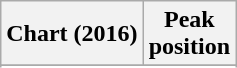<table class="wikitable sortable plainrowheaders" style="text-align:center">
<tr>
<th scope="col">Chart (2016)</th>
<th scope="col">Peak<br>position</th>
</tr>
<tr>
</tr>
<tr>
</tr>
<tr>
</tr>
<tr>
</tr>
</table>
